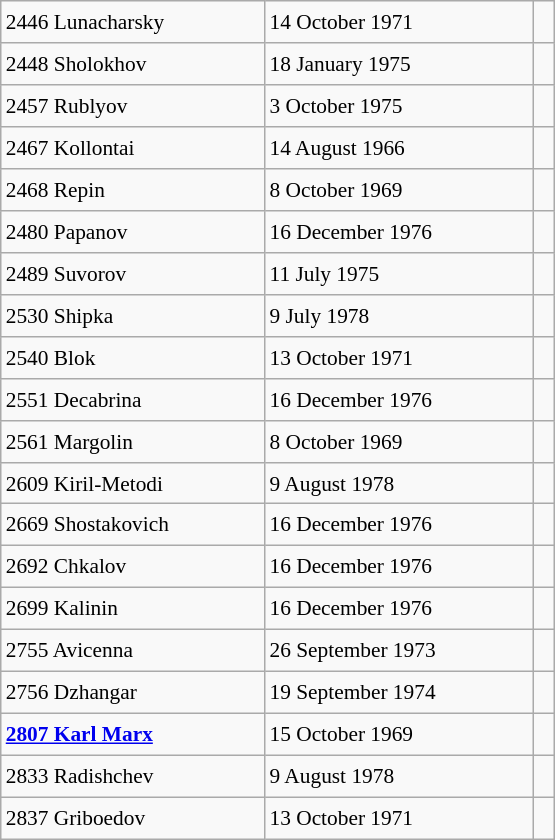<table class="wikitable" style="font-size: 89%; float: left; width: 26em; margin-right: 1em; height: 560px">
<tr>
<td>2446 Lunacharsky</td>
<td>14 October 1971</td>
<td></td>
</tr>
<tr>
<td>2448 Sholokhov</td>
<td>18 January 1975</td>
<td></td>
</tr>
<tr>
<td>2457 Rublyov</td>
<td>3 October 1975</td>
<td></td>
</tr>
<tr>
<td>2467 Kollontai</td>
<td>14 August 1966</td>
<td></td>
</tr>
<tr>
<td>2468 Repin</td>
<td>8 October 1969</td>
<td></td>
</tr>
<tr>
<td>2480 Papanov</td>
<td>16 December 1976</td>
<td></td>
</tr>
<tr>
<td>2489 Suvorov</td>
<td>11 July 1975</td>
<td></td>
</tr>
<tr>
<td>2530 Shipka</td>
<td>9 July 1978</td>
<td></td>
</tr>
<tr>
<td>2540 Blok</td>
<td>13 October 1971</td>
<td></td>
</tr>
<tr>
<td>2551 Decabrina</td>
<td>16 December 1976</td>
<td></td>
</tr>
<tr>
<td>2561 Margolin</td>
<td>8 October 1969</td>
<td></td>
</tr>
<tr>
<td>2609 Kiril-Metodi</td>
<td>9 August 1978</td>
<td> </td>
</tr>
<tr>
<td>2669 Shostakovich</td>
<td>16 December 1976</td>
<td></td>
</tr>
<tr>
<td>2692 Chkalov</td>
<td>16 December 1976</td>
<td></td>
</tr>
<tr>
<td>2699 Kalinin</td>
<td>16 December 1976</td>
<td></td>
</tr>
<tr>
<td>2755 Avicenna</td>
<td>26 September 1973</td>
<td></td>
</tr>
<tr>
<td>2756 Dzhangar</td>
<td>19 September 1974</td>
<td></td>
</tr>
<tr>
<td><strong><a href='#'>2807 Karl Marx</a></strong></td>
<td>15 October 1969</td>
<td></td>
</tr>
<tr>
<td>2833 Radishchev</td>
<td>9 August 1978</td>
<td> </td>
</tr>
<tr>
<td>2837 Griboedov</td>
<td>13 October 1971</td>
<td></td>
</tr>
</table>
